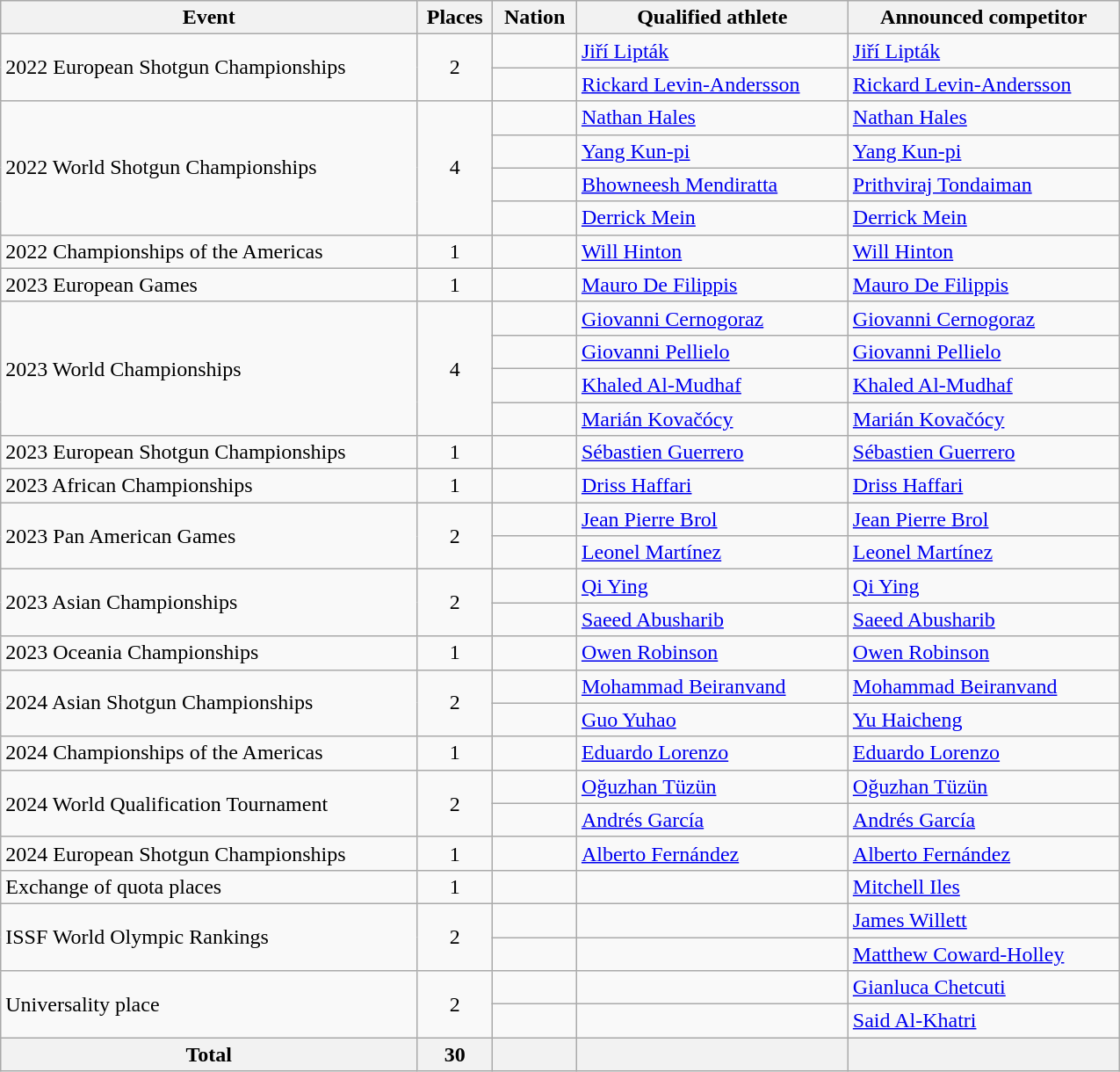<table class=wikitable style="text-align:left" width=850>
<tr>
<th>Event</th>
<th width=50>Places</th>
<th>Nation</th>
<th>Qualified athlete</th>
<th>Announced competitor</th>
</tr>
<tr>
<td rowspan="2">2022 European Shotgun Championships</td>
<td rowspan=2 align=center>2</td>
<td></td>
<td><a href='#'>Jiří Lipták</a></td>
<td><a href='#'>Jiří Lipták</a></td>
</tr>
<tr>
<td></td>
<td><a href='#'>Rickard Levin-Andersson</a></td>
<td><a href='#'>Rickard Levin-Andersson</a></td>
</tr>
<tr>
<td rowspan="4">2022 World Shotgun Championships</td>
<td rowspan=4 align=center>4</td>
<td></td>
<td><a href='#'>Nathan Hales</a></td>
<td><a href='#'>Nathan Hales</a></td>
</tr>
<tr>
<td></td>
<td><a href='#'>Yang Kun-pi</a></td>
<td><a href='#'>Yang Kun-pi</a></td>
</tr>
<tr>
<td></td>
<td><a href='#'>Bhowneesh Mendiratta</a></td>
<td><a href='#'>Prithviraj Tondaiman</a></td>
</tr>
<tr>
<td></td>
<td><a href='#'>Derrick Mein</a></td>
<td><a href='#'>Derrick Mein</a></td>
</tr>
<tr>
<td>2022 Championships of the Americas</td>
<td align=center>1</td>
<td></td>
<td><a href='#'>Will Hinton</a></td>
<td><a href='#'>Will Hinton</a></td>
</tr>
<tr>
<td>2023 European Games</td>
<td align=center>1</td>
<td></td>
<td><a href='#'>Mauro De Filippis</a></td>
<td><a href='#'>Mauro De Filippis</a></td>
</tr>
<tr>
<td rowspan="4">2023 World Championships</td>
<td rowspan=4 align=center>4</td>
<td></td>
<td><a href='#'>Giovanni Cernogoraz</a></td>
<td><a href='#'>Giovanni Cernogoraz</a></td>
</tr>
<tr>
<td></td>
<td><a href='#'>Giovanni Pellielo</a></td>
<td><a href='#'>Giovanni Pellielo</a></td>
</tr>
<tr>
<td></td>
<td><a href='#'>Khaled Al-Mudhaf</a></td>
<td><a href='#'>Khaled Al-Mudhaf</a></td>
</tr>
<tr>
<td></td>
<td><a href='#'>Marián Kovačócy</a></td>
<td><a href='#'>Marián Kovačócy</a></td>
</tr>
<tr>
<td>2023 European Shotgun Championships</td>
<td align=center>1</td>
<td></td>
<td><a href='#'>Sébastien Guerrero</a></td>
<td><a href='#'>Sébastien Guerrero</a></td>
</tr>
<tr>
<td>2023 African Championships</td>
<td align=center>1</td>
<td></td>
<td><a href='#'>Driss Haffari</a></td>
<td><a href='#'>Driss Haffari</a></td>
</tr>
<tr>
<td rowspan="2">2023 Pan American Games</td>
<td rowspan=2 align=center>2</td>
<td></td>
<td><a href='#'>Jean Pierre Brol</a></td>
<td><a href='#'>Jean Pierre Brol</a></td>
</tr>
<tr>
<td></td>
<td><a href='#'>Leonel Martínez</a></td>
<td><a href='#'>Leonel Martínez</a></td>
</tr>
<tr>
<td rowspan="2">2023 Asian Championships</td>
<td rowspan=2 align=center>2</td>
<td></td>
<td><a href='#'>Qi Ying</a></td>
<td><a href='#'>Qi Ying</a></td>
</tr>
<tr>
<td></td>
<td><a href='#'>Saeed Abusharib</a></td>
<td><a href='#'>Saeed Abusharib</a></td>
</tr>
<tr>
<td>2023 Oceania Championships</td>
<td align=center>1</td>
<td></td>
<td><a href='#'>Owen Robinson</a></td>
<td><a href='#'>Owen Robinson</a></td>
</tr>
<tr>
<td rowspan="2">2024 Asian Shotgun Championships</td>
<td rowspan=2 align=center>2</td>
<td></td>
<td><a href='#'>Mohammad Beiranvand</a></td>
<td><a href='#'>Mohammad Beiranvand</a></td>
</tr>
<tr>
<td></td>
<td><a href='#'>Guo Yuhao</a></td>
<td><a href='#'>Yu Haicheng</a></td>
</tr>
<tr>
<td>2024 Championships of the Americas</td>
<td align=center>1</td>
<td></td>
<td><a href='#'>Eduardo Lorenzo</a></td>
<td><a href='#'>Eduardo Lorenzo</a></td>
</tr>
<tr>
<td rowspan="2">2024 World Qualification Tournament</td>
<td rowspan=2 align=center>2</td>
<td></td>
<td><a href='#'>Oğuzhan Tüzün</a></td>
<td><a href='#'>Oğuzhan Tüzün</a></td>
</tr>
<tr>
<td></td>
<td><a href='#'>Andrés García</a></td>
<td><a href='#'>Andrés García</a></td>
</tr>
<tr>
<td>2024 European Shotgun Championships</td>
<td align=center>1</td>
<td></td>
<td><a href='#'>Alberto Fernández</a></td>
<td><a href='#'>Alberto Fernández</a></td>
</tr>
<tr>
<td>Exchange of quota places</td>
<td align=center>1</td>
<td></td>
<td></td>
<td><a href='#'>Mitchell Iles</a></td>
</tr>
<tr>
<td rowspan=2>ISSF World Olympic Rankings</td>
<td rowspan=2 align=center>2</td>
<td></td>
<td></td>
<td><a href='#'>James Willett</a></td>
</tr>
<tr>
<td></td>
<td></td>
<td><a href='#'>Matthew Coward-Holley</a></td>
</tr>
<tr>
<td rowspan=2>Universality place</td>
<td rowspan=2 align=center>2</td>
<td></td>
<td></td>
<td><a href='#'>Gianluca Chetcuti</a></td>
</tr>
<tr>
<td></td>
<td></td>
<td><a href='#'>Said Al-Khatri</a></td>
</tr>
<tr>
<th>Total</th>
<th>30</th>
<th></th>
<th></th>
<th></th>
</tr>
</table>
